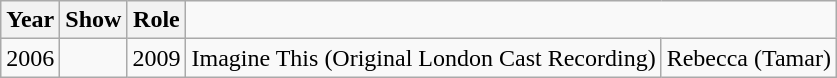<table class="wikitable">
<tr>
<th>Year</th>
<th>Show</th>
<th>Role</th>
</tr>
<tr>
<td>2006</td>
<td></td>
<td>2009</td>
<td>Imagine This (Original London Cast Recording)</td>
<td>Rebecca (Tamar)</td>
</tr>
</table>
